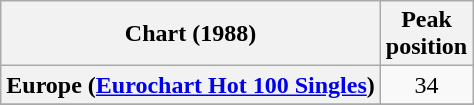<table class="wikitable sortable plainrowheaders" style="text-align:center">
<tr>
<th scope="col">Chart (1988)</th>
<th scope="col">Peak<br>position</th>
</tr>
<tr>
<th scope="row">Europe (<a href='#'>Eurochart Hot 100 Singles</a>)</th>
<td>34</td>
</tr>
<tr>
</tr>
<tr>
</tr>
</table>
